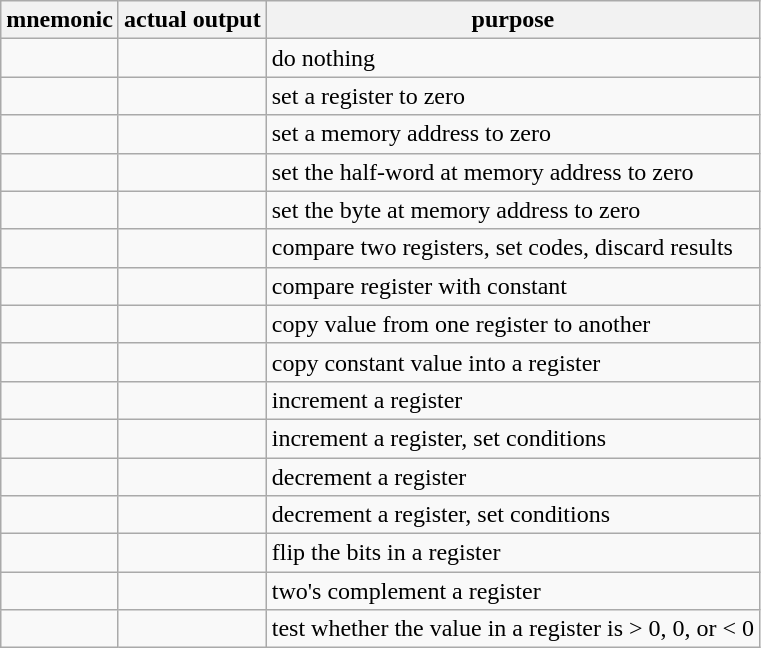<table class="wikitable">
<tr>
<th>mnemonic</th>
<th>actual output</th>
<th>purpose</th>
</tr>
<tr>
<td></td>
<td></td>
<td>do nothing</td>
</tr>
<tr>
<td></td>
<td></td>
<td>set a register to zero</td>
</tr>
<tr>
<td></td>
<td></td>
<td>set a memory address to zero</td>
</tr>
<tr>
<td></td>
<td></td>
<td>set the half-word at memory address to zero</td>
</tr>
<tr>
<td></td>
<td></td>
<td>set the byte at memory address to zero</td>
</tr>
<tr>
<td></td>
<td></td>
<td>compare two registers, set codes, discard results</td>
</tr>
<tr>
<td></td>
<td></td>
<td>compare register with constant</td>
</tr>
<tr>
<td></td>
<td></td>
<td>copy value from one register to another</td>
</tr>
<tr>
<td></td>
<td></td>
<td>copy constant value into a register</td>
</tr>
<tr>
<td></td>
<td></td>
<td>increment a register</td>
</tr>
<tr>
<td></td>
<td></td>
<td>increment a register, set conditions</td>
</tr>
<tr>
<td></td>
<td></td>
<td>decrement a register</td>
</tr>
<tr>
<td></td>
<td></td>
<td>decrement a register, set conditions</td>
</tr>
<tr>
<td></td>
<td></td>
<td>flip the bits in a register</td>
</tr>
<tr>
<td></td>
<td></td>
<td>two's complement a register</td>
</tr>
<tr>
<td></td>
<td></td>
<td>test whether the value in a register is > 0, 0, or < 0</td>
</tr>
</table>
